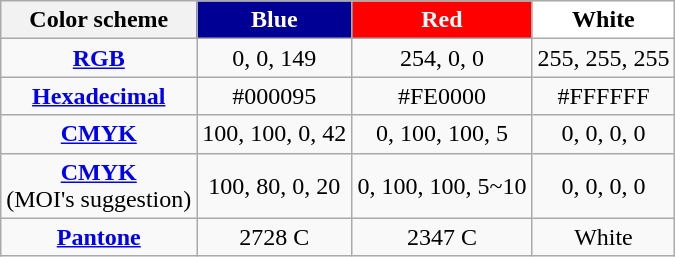<table class="wikitable" style="text-align:center;">
<tr>
<th>Color scheme</th>
<th style="background-color:#000095;color:white">Blue</th>
<th style="background-color: #fe0000;color:white">Red</th>
<th style="background-color:white">White</th>
</tr>
<tr>
<td><strong><a href='#'>RGB</a></strong></td>
<td>0, 0, 149</td>
<td>254, 0, 0</td>
<td>255, 255, 255</td>
</tr>
<tr>
<td><strong><a href='#'>Hexadecimal</a></strong></td>
<td>#000095</td>
<td>#FE0000</td>
<td>#FFFFFF</td>
</tr>
<tr>
<td><strong><a href='#'>CMYK</a></strong></td>
<td>100, 100, 0, 42</td>
<td>0, 100, 100, 5</td>
<td>0, 0, 0, 0</td>
</tr>
<tr>
<td><strong><a href='#'>CMYK</a></strong><br>(MOI's suggestion)</td>
<td>100, 80, 0, 20</td>
<td>0, 100, 100, 5~10</td>
<td>0, 0, 0, 0</td>
</tr>
<tr>
<td><strong><a href='#'>Pantone</a></strong></td>
<td>2728 C</td>
<td>2347 C</td>
<td>White</td>
</tr>
</table>
